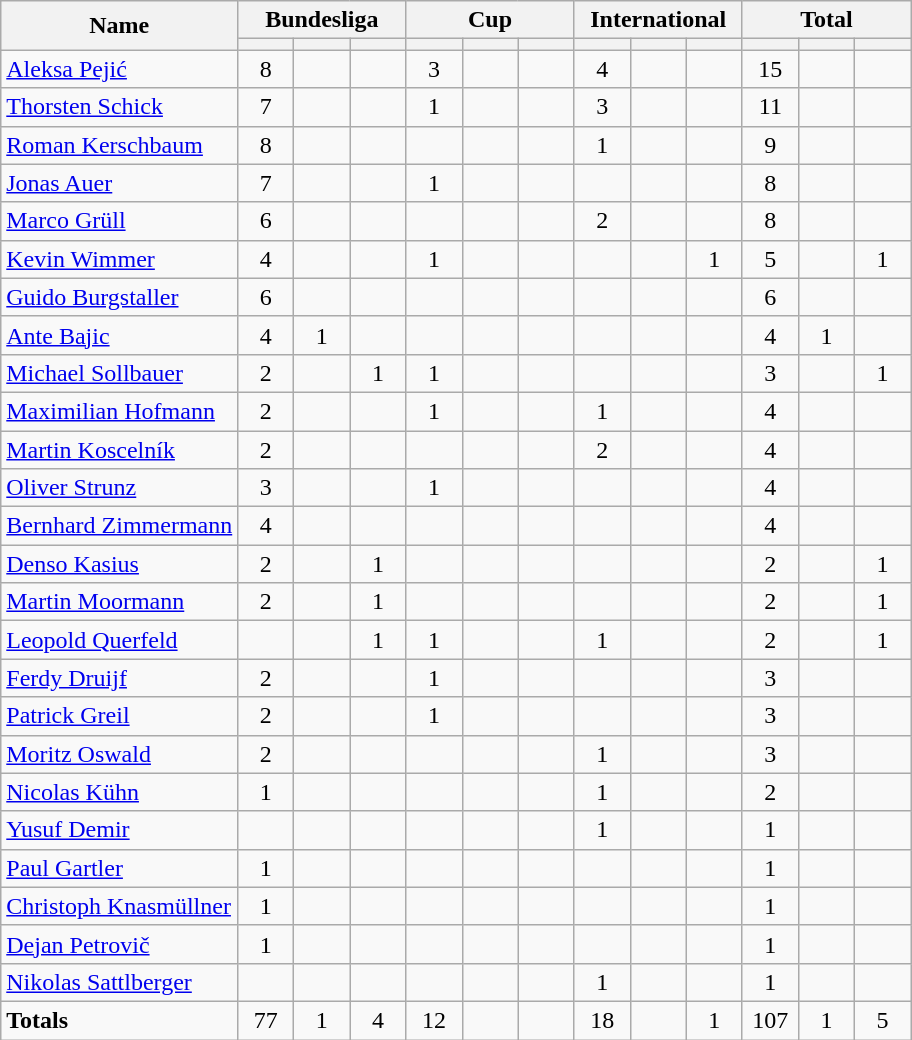<table class="wikitable" style="text-align: center;">
<tr>
<th rowspan="2">Name</th>
<th colspan="3">Bundesliga</th>
<th colspan="3">Cup</th>
<th colspan="3">International</th>
<th colspan="3"><strong>Total</strong></th>
</tr>
<tr>
<th width=30></th>
<th width=30></th>
<th width=30></th>
<th width=30></th>
<th width=30></th>
<th width=30></th>
<th width=30></th>
<th width=30></th>
<th width=30></th>
<th width=30></th>
<th width=30></th>
<th width=30></th>
</tr>
<tr>
<td align="left"> <a href='#'>Aleksa Pejić</a></td>
<td>8</td>
<td></td>
<td></td>
<td>3</td>
<td></td>
<td></td>
<td>4</td>
<td></td>
<td></td>
<td>15</td>
<td></td>
<td></td>
</tr>
<tr>
<td align="left"> <a href='#'>Thorsten Schick</a></td>
<td>7</td>
<td></td>
<td></td>
<td>1</td>
<td></td>
<td></td>
<td>3</td>
<td></td>
<td></td>
<td>11</td>
<td></td>
<td></td>
</tr>
<tr>
<td align="left"> <a href='#'>Roman Kerschbaum</a></td>
<td>8</td>
<td></td>
<td></td>
<td></td>
<td></td>
<td></td>
<td>1</td>
<td></td>
<td></td>
<td>9</td>
<td></td>
<td></td>
</tr>
<tr>
<td align="left"> <a href='#'>Jonas Auer</a></td>
<td>7</td>
<td></td>
<td></td>
<td>1</td>
<td></td>
<td></td>
<td></td>
<td></td>
<td></td>
<td>8</td>
<td></td>
<td></td>
</tr>
<tr>
<td align="left"> <a href='#'>Marco Grüll</a></td>
<td>6</td>
<td></td>
<td></td>
<td></td>
<td></td>
<td></td>
<td>2</td>
<td></td>
<td></td>
<td>8</td>
<td></td>
<td></td>
</tr>
<tr>
<td align="left"> <a href='#'>Kevin Wimmer</a></td>
<td>4</td>
<td></td>
<td></td>
<td>1</td>
<td></td>
<td></td>
<td></td>
<td></td>
<td>1</td>
<td>5</td>
<td></td>
<td>1</td>
</tr>
<tr>
<td align="left"> <a href='#'>Guido Burgstaller</a></td>
<td>6</td>
<td></td>
<td></td>
<td></td>
<td></td>
<td></td>
<td></td>
<td></td>
<td></td>
<td>6</td>
<td></td>
<td></td>
</tr>
<tr>
<td align="left"> <a href='#'>Ante Bajic</a></td>
<td>4</td>
<td>1</td>
<td></td>
<td></td>
<td></td>
<td></td>
<td></td>
<td></td>
<td></td>
<td>4</td>
<td>1</td>
<td></td>
</tr>
<tr>
<td align="left"> <a href='#'>Michael Sollbauer</a></td>
<td>2</td>
<td></td>
<td>1</td>
<td>1</td>
<td></td>
<td></td>
<td></td>
<td></td>
<td></td>
<td>3</td>
<td></td>
<td>1</td>
</tr>
<tr>
<td align="left"> <a href='#'>Maximilian Hofmann</a></td>
<td>2</td>
<td></td>
<td></td>
<td>1</td>
<td></td>
<td></td>
<td>1</td>
<td></td>
<td></td>
<td>4</td>
<td></td>
<td></td>
</tr>
<tr>
<td align="left"> <a href='#'>Martin Koscelník</a></td>
<td>2</td>
<td></td>
<td></td>
<td></td>
<td></td>
<td></td>
<td>2</td>
<td></td>
<td></td>
<td>4</td>
<td></td>
<td></td>
</tr>
<tr>
<td align="left"> <a href='#'>Oliver Strunz</a></td>
<td>3</td>
<td></td>
<td></td>
<td>1</td>
<td></td>
<td></td>
<td></td>
<td></td>
<td></td>
<td>4</td>
<td></td>
<td></td>
</tr>
<tr>
<td align="left"> <a href='#'>Bernhard Zimmermann</a></td>
<td>4</td>
<td></td>
<td></td>
<td></td>
<td></td>
<td></td>
<td></td>
<td></td>
<td></td>
<td>4</td>
<td></td>
<td></td>
</tr>
<tr>
<td align="left"> <a href='#'>Denso Kasius</a></td>
<td>2</td>
<td></td>
<td>1</td>
<td></td>
<td></td>
<td></td>
<td></td>
<td></td>
<td></td>
<td>2</td>
<td></td>
<td>1</td>
</tr>
<tr>
<td align="left"> <a href='#'>Martin Moormann</a></td>
<td>2</td>
<td></td>
<td>1</td>
<td></td>
<td></td>
<td></td>
<td></td>
<td></td>
<td></td>
<td>2</td>
<td></td>
<td>1</td>
</tr>
<tr>
<td align="left"> <a href='#'>Leopold Querfeld</a></td>
<td></td>
<td></td>
<td>1</td>
<td>1</td>
<td></td>
<td></td>
<td>1</td>
<td></td>
<td></td>
<td>2</td>
<td></td>
<td>1</td>
</tr>
<tr>
<td align="left"> <a href='#'>Ferdy Druijf</a></td>
<td>2</td>
<td></td>
<td></td>
<td>1</td>
<td></td>
<td></td>
<td></td>
<td></td>
<td></td>
<td>3</td>
<td></td>
<td></td>
</tr>
<tr>
<td align="left"> <a href='#'>Patrick Greil</a></td>
<td>2</td>
<td></td>
<td></td>
<td>1</td>
<td></td>
<td></td>
<td></td>
<td></td>
<td></td>
<td>3</td>
<td></td>
<td></td>
</tr>
<tr>
<td align="left"> <a href='#'>Moritz Oswald</a></td>
<td>2</td>
<td></td>
<td></td>
<td></td>
<td></td>
<td></td>
<td>1</td>
<td></td>
<td></td>
<td>3</td>
<td></td>
<td></td>
</tr>
<tr>
<td align="left"> <a href='#'>Nicolas Kühn</a></td>
<td>1</td>
<td></td>
<td></td>
<td></td>
<td></td>
<td></td>
<td>1</td>
<td></td>
<td></td>
<td>2</td>
<td></td>
<td></td>
</tr>
<tr>
<td align="left"> <a href='#'>Yusuf Demir</a></td>
<td></td>
<td></td>
<td></td>
<td></td>
<td></td>
<td></td>
<td>1</td>
<td></td>
<td></td>
<td>1</td>
<td></td>
<td></td>
</tr>
<tr>
<td align="left"> <a href='#'>Paul Gartler</a></td>
<td>1</td>
<td></td>
<td></td>
<td></td>
<td></td>
<td></td>
<td></td>
<td></td>
<td></td>
<td>1</td>
<td></td>
<td></td>
</tr>
<tr>
<td align="left"> <a href='#'>Christoph Knasmüllner</a></td>
<td>1</td>
<td></td>
<td></td>
<td></td>
<td></td>
<td></td>
<td></td>
<td></td>
<td></td>
<td>1</td>
<td></td>
<td></td>
</tr>
<tr>
<td align="left"> <a href='#'>Dejan Petrovič</a></td>
<td>1</td>
<td></td>
<td></td>
<td></td>
<td></td>
<td></td>
<td></td>
<td></td>
<td></td>
<td>1</td>
<td></td>
<td></td>
</tr>
<tr>
<td align="left"> <a href='#'>Nikolas Sattlberger</a></td>
<td></td>
<td></td>
<td></td>
<td></td>
<td></td>
<td></td>
<td>1</td>
<td></td>
<td></td>
<td>1</td>
<td></td>
<td></td>
</tr>
<tr class="sortbottom">
<td align="left"><strong>Totals</strong></td>
<td>77</td>
<td>1</td>
<td>4</td>
<td>12</td>
<td></td>
<td></td>
<td>18</td>
<td></td>
<td>1</td>
<td>107</td>
<td>1</td>
<td>5</td>
</tr>
</table>
